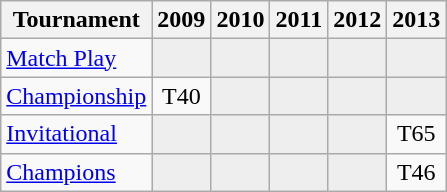<table class="wikitable" style="text-align:center;">
<tr>
<th>Tournament</th>
<th>2009</th>
<th>2010</th>
<th>2011</th>
<th>2012</th>
<th>2013</th>
</tr>
<tr>
<td align="left"><a href='#'>Match Play</a></td>
<td style="background:#eeeeee;"></td>
<td style="background:#eeeeee;"></td>
<td style="background:#eeeeee;"></td>
<td style="background:#eeeeee;"></td>
<td style="background:#eeeeee;"></td>
</tr>
<tr>
<td align="left"><a href='#'>Championship</a></td>
<td>T40</td>
<td style="background:#eeeeee;"></td>
<td style="background:#eeeeee;"></td>
<td style="background:#eeeeee;"></td>
<td style="background:#eeeeee;"></td>
</tr>
<tr>
<td align="left"><a href='#'>Invitational</a></td>
<td style="background:#eeeeee;"></td>
<td style="background:#eeeeee;"></td>
<td style="background:#eeeeee;"></td>
<td style="background:#eeeeee;"></td>
<td>T65</td>
</tr>
<tr>
<td align="left"><a href='#'>Champions</a></td>
<td style="background:#eeeeee;"></td>
<td style="background:#eeeeee;"></td>
<td style="background:#eeeeee;"></td>
<td style="background:#eeeeee;"></td>
<td>T46</td>
</tr>
</table>
